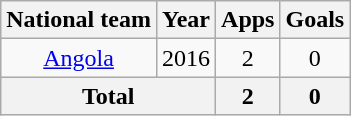<table class="wikitable" style="text-align:center">
<tr>
<th>National team</th>
<th>Year</th>
<th>Apps</th>
<th>Goals</th>
</tr>
<tr>
<td rowspan="1"><a href='#'>Angola</a></td>
<td>2016</td>
<td>2</td>
<td>0</td>
</tr>
<tr>
<th colspan=2>Total</th>
<th>2</th>
<th>0</th>
</tr>
</table>
